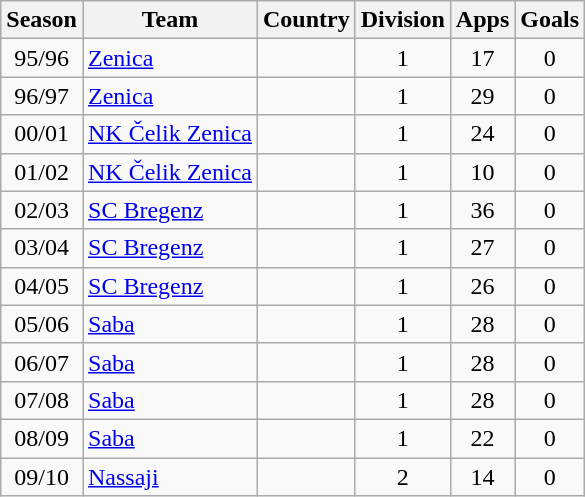<table class="wikitable" style="text-align: center;">
<tr>
<th>Season</th>
<th>Team</th>
<th>Country</th>
<th>Division</th>
<th>Apps</th>
<th>Goals</th>
</tr>
<tr>
<td>95/96</td>
<td align="left"><a href='#'>Zenica</a></td>
<td align="left"></td>
<td>1</td>
<td>17</td>
<td>0</td>
</tr>
<tr>
<td>96/97</td>
<td align="left"><a href='#'>Zenica</a></td>
<td align="left"></td>
<td>1</td>
<td>29</td>
<td>0</td>
</tr>
<tr>
<td>00/01</td>
<td align="left"><a href='#'>NK Čelik Zenica</a></td>
<td align="left"></td>
<td>1</td>
<td>24</td>
<td>0</td>
</tr>
<tr>
<td>01/02</td>
<td align="left"><a href='#'>NK Čelik Zenica</a></td>
<td align="left"></td>
<td>1</td>
<td>10</td>
<td>0</td>
</tr>
<tr>
<td>02/03</td>
<td align="left"><a href='#'>SC Bregenz</a></td>
<td align="left"></td>
<td>1</td>
<td>36</td>
<td>0</td>
</tr>
<tr>
<td>03/04</td>
<td align="left"><a href='#'>SC Bregenz</a></td>
<td align="left"></td>
<td>1</td>
<td>27</td>
<td>0</td>
</tr>
<tr>
<td>04/05</td>
<td align="left"><a href='#'>SC Bregenz</a></td>
<td align="left"></td>
<td>1</td>
<td>26</td>
<td>0</td>
</tr>
<tr>
<td>05/06</td>
<td align="left"><a href='#'>Saba</a></td>
<td align="left"></td>
<td>1</td>
<td>28</td>
<td>0</td>
</tr>
<tr>
<td>06/07</td>
<td align="left"><a href='#'>Saba</a></td>
<td align="left"></td>
<td>1</td>
<td>28</td>
<td>0</td>
</tr>
<tr>
<td>07/08</td>
<td align="left"><a href='#'>Saba</a></td>
<td align="left"></td>
<td>1</td>
<td>28</td>
<td>0</td>
</tr>
<tr>
<td>08/09</td>
<td align="left"><a href='#'>Saba</a></td>
<td align="left"></td>
<td>1</td>
<td>22</td>
<td>0</td>
</tr>
<tr>
<td>09/10</td>
<td align="left"><a href='#'>Nassaji</a></td>
<td align="left"></td>
<td>2</td>
<td>14</td>
<td>0</td>
</tr>
</table>
